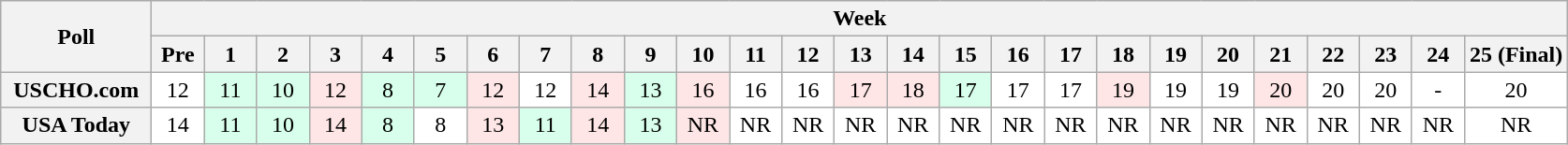<table class="wikitable" style="white-space:nowrap;">
<tr>
<th scope="col" width="100" rowspan="2">Poll</th>
<th colspan="26">Week</th>
</tr>
<tr>
<th scope="col" width="30">Pre</th>
<th scope="col" width="30">1</th>
<th scope="col" width="30">2</th>
<th scope="col" width="30">3</th>
<th scope="col" width="30">4</th>
<th scope="col" width="30">5</th>
<th scope="col" width="30">6</th>
<th scope="col" width="30">7</th>
<th scope="col" width="30">8</th>
<th scope="col" width="30">9</th>
<th scope="col" width="30">10</th>
<th scope="col" width="30">11</th>
<th scope="col" width="30">12</th>
<th scope="col" width="30">13</th>
<th scope="col" width="30">14</th>
<th scope="col" width="30">15</th>
<th scope="col" width="30">16</th>
<th scope="col" width="30">17</th>
<th scope="col" width="30">18</th>
<th scope="col" width="30">19</th>
<th scope="col" width="30">20</th>
<th scope="col" width="30">21</th>
<th scope="col" width="30">22</th>
<th scope="col" width="30">23</th>
<th scope="col" width="30">24</th>
<th scope="col" width="30">25 (Final)</th>
</tr>
<tr style="text-align:center;">
<th>USCHO.com</th>
<td bgcolor=FFFFFF>12</td>
<td bgcolor=D8FFEB>11</td>
<td bgcolor=D8FFEB>10</td>
<td bgcolor=FFE6E6>12</td>
<td bgcolor=D8FFEB>8</td>
<td bgcolor=D8FFEB>7</td>
<td bgcolor=FFE6E6>12</td>
<td bgcolor=FFFFFF>12</td>
<td bgcolor=FFE6E6>14</td>
<td bgcolor=D8FFEB>13</td>
<td bgcolor=FFE6E6>16</td>
<td bgcolor=FFFFFF>16</td>
<td bgcolor=FFFFFF>16</td>
<td bgcolor=FFE6E6>17</td>
<td bgcolor=FFE6E6>18</td>
<td bgcolor=D8FFEB>17</td>
<td bgcolor=FFFFFF>17</td>
<td bgcolor=FFFFFF>17</td>
<td bgcolor=FFE6E6>19</td>
<td bgcolor=FFFFFF>19</td>
<td bgcolor=FFFFFF>19</td>
<td bgcolor=FFE6E6>20</td>
<td bgcolor=FFFFFF>20</td>
<td bgcolor=FFFFFF>20</td>
<td bgcolor=FFFFFF>-</td>
<td bgcolor=FFFFFF>20</td>
</tr>
<tr style="text-align:center;">
<th>USA Today</th>
<td bgcolor=FFFFFF>14</td>
<td bgcolor=D8FFEB>11</td>
<td bgcolor=D8FFEB>10</td>
<td bgcolor=FFE6E6>14</td>
<td bgcolor=D8FFEB>8</td>
<td bgcolor=FFFFFF>8</td>
<td bgcolor=FFE6E6>13</td>
<td bgcolor=D8FFEB>11</td>
<td bgcolor=FFE6E6>14</td>
<td bgcolor=D8FFEB>13</td>
<td bgcolor=FFE6E6>NR</td>
<td bgcolor=FFFFFF>NR</td>
<td bgcolor=FFFFFF>NR</td>
<td bgcolor=FFFFFF>NR</td>
<td bgcolor=FFFFFF>NR</td>
<td bgcolor=FFFFFF>NR</td>
<td bgcolor=FFFFFF>NR</td>
<td bgcolor=FFFFFF>NR</td>
<td bgcolor=FFFFFF>NR</td>
<td bgcolor=FFFFFF>NR</td>
<td bgcolor=FFFFFF>NR</td>
<td bgcolor=FFFFFF>NR</td>
<td bgcolor=FFFFFF>NR</td>
<td bgcolor=FFFFFF>NR</td>
<td bgcolor=FFFFFF>NR</td>
<td bgcolor=FFFFFF>NR</td>
</tr>
</table>
